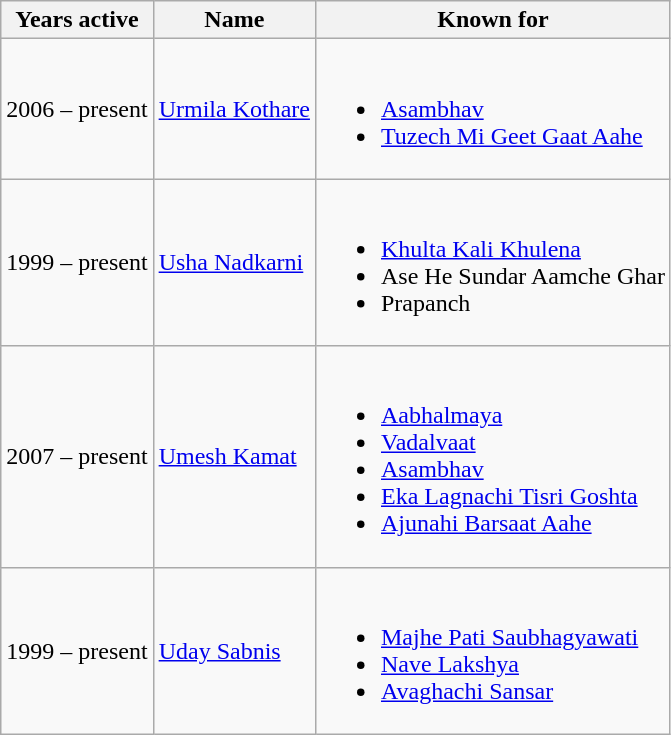<table class="wikitable">
<tr>
<th>Years active</th>
<th>Name</th>
<th>Known for</th>
</tr>
<tr>
<td>2006 – present</td>
<td><a href='#'>Urmila Kothare</a></td>
<td><br><ul><li><a href='#'>Asambhav</a></li><li><a href='#'>Tuzech Mi Geet Gaat Aahe</a></li></ul></td>
</tr>
<tr>
<td>1999 – present</td>
<td><a href='#'>Usha Nadkarni</a></td>
<td><br><ul><li><a href='#'>Khulta Kali Khulena</a></li><li>Ase He Sundar Aamche Ghar</li><li>Prapanch</li></ul></td>
</tr>
<tr>
<td>2007 – present</td>
<td><a href='#'>Umesh Kamat</a></td>
<td><br><ul><li><a href='#'>Aabhalmaya</a></li><li><a href='#'>Vadalvaat</a></li><li><a href='#'>Asambhav</a></li><li><a href='#'>Eka Lagnachi Tisri Goshta</a></li><li><a href='#'>Ajunahi Barsaat Aahe</a></li></ul></td>
</tr>
<tr>
<td>1999 – present</td>
<td><a href='#'>Uday Sabnis</a></td>
<td><br><ul><li><a href='#'>Majhe Pati Saubhagyawati</a></li><li><a href='#'>Nave Lakshya</a></li><li><a href='#'>Avaghachi Sansar</a></li></ul></td>
</tr>
</table>
